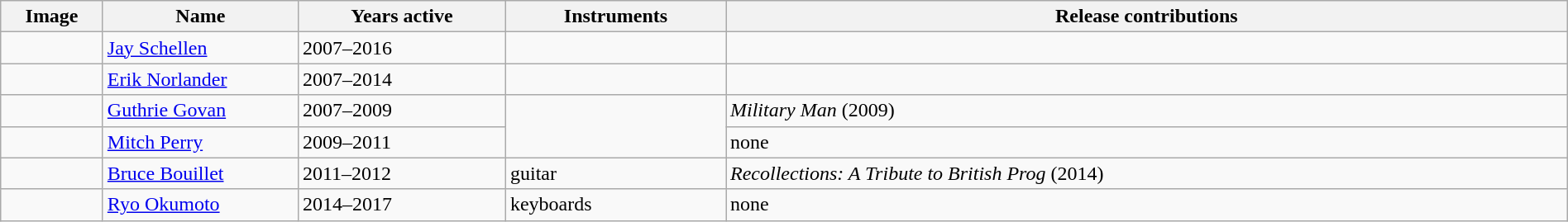<table class="wikitable" width="100%" border="1">
<tr>
<th width="75">Image</th>
<th width="150">Name</th>
<th width="160">Years active</th>
<th width="170">Instruments</th>
<th>Release contributions</th>
</tr>
<tr>
<td></td>
<td><a href='#'>Jay Schellen</a></td>
<td>2007–2016</td>
<td></td>
<td></td>
</tr>
<tr>
<td></td>
<td><a href='#'>Erik Norlander</a></td>
<td>2007–2014</td>
<td></td>
<td></td>
</tr>
<tr>
<td></td>
<td><a href='#'>Guthrie Govan</a></td>
<td>2007–2009</td>
<td rowspan="2"></td>
<td><em>Military Man</em> (2009)</td>
</tr>
<tr>
<td></td>
<td><a href='#'>Mitch Perry</a></td>
<td>2009–2011</td>
<td>none</td>
</tr>
<tr>
<td></td>
<td><a href='#'>Bruce Bouillet</a></td>
<td>2011–2012</td>
<td>guitar</td>
<td><em>Recollections: A Tribute to British Prog</em> (2014)</td>
</tr>
<tr>
<td></td>
<td><a href='#'>Ryo Okumoto</a></td>
<td>2014–2017</td>
<td>keyboards</td>
<td>none</td>
</tr>
</table>
